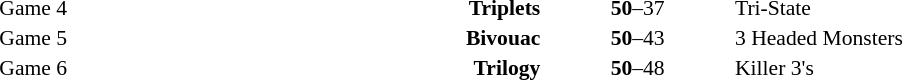<table style="width:100%;" cellspacing="1">
<tr>
<th width=15%></th>
<th width=25%></th>
<th width=10%></th>
<th width=25%></th>
</tr>
<tr style=font-size:90%>
<td align=right>Game 4</td>
<td align=right><strong>Triplets</strong></td>
<td align=center><strong>50</strong>–37</td>
<td>Tri-State</td>
<td></td>
</tr>
<tr style=font-size:90%>
<td align=right>Game 5</td>
<td align=right><strong>Bivouac</strong></td>
<td align=center><strong>50</strong>–43</td>
<td>3 Headed Monsters</td>
<td></td>
</tr>
<tr style=font-size:90%>
<td align=right>Game 6</td>
<td align=right><strong>Trilogy</strong></td>
<td align=center><strong>50</strong>–48</td>
<td>Killer 3's</td>
<td></td>
</tr>
</table>
